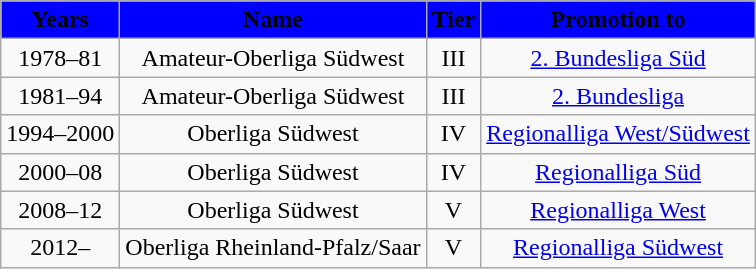<table class="wikitable">
<tr align="center" style="background:blue">
<td><strong>Years</strong></td>
<td colspan=2><strong>Name</strong></td>
<td><strong>Tier</strong></td>
<td><strong>Promotion to</strong></td>
</tr>
<tr align="center">
<td>1978–81</td>
<td colspan=2>Amateur-Oberliga Südwest</td>
<td>III</td>
<td><a href='#'>2. Bundesliga Süd</a></td>
</tr>
<tr align="center">
<td>1981–94</td>
<td colspan=2>Amateur-Oberliga Südwest</td>
<td>III</td>
<td><a href='#'>2. Bundesliga</a></td>
</tr>
<tr align="center">
<td>1994–2000</td>
<td colspan=2>Oberliga Südwest</td>
<td>IV</td>
<td><a href='#'>Regionalliga West/Südwest</a></td>
</tr>
<tr align="center">
<td>2000–08</td>
<td colspan=2>Oberliga Südwest</td>
<td>IV</td>
<td><a href='#'>Regionalliga Süd</a></td>
</tr>
<tr align="center">
<td>2008–12</td>
<td colspan=2>Oberliga Südwest</td>
<td>V</td>
<td><a href='#'>Regionalliga West</a></td>
</tr>
<tr align="center">
<td>2012–</td>
<td colspan=2>Oberliga Rheinland-Pfalz/Saar</td>
<td>V</td>
<td><a href='#'>Regionalliga Südwest</a></td>
</tr>
</table>
